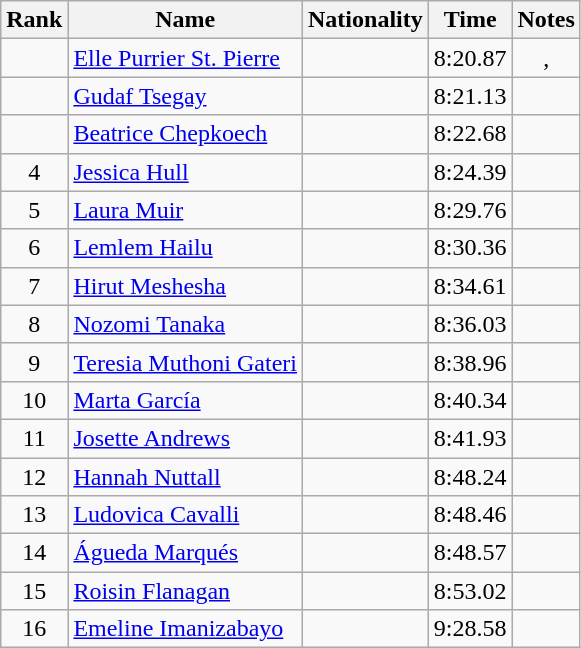<table class="wikitable sortable" style="text-align:center">
<tr>
<th>Rank</th>
<th>Name</th>
<th>Nationality</th>
<th>Time</th>
<th>Notes</th>
</tr>
<tr>
<td></td>
<td align="left"><a href='#'>Elle Purrier St. Pierre</a></td>
<td align=left></td>
<td>8:20.87</td>
<td>, </td>
</tr>
<tr>
<td></td>
<td align="left"><a href='#'>Gudaf Tsegay</a></td>
<td align=left></td>
<td>8:21.13</td>
<td></td>
</tr>
<tr>
<td></td>
<td align="left"><a href='#'>Beatrice Chepkoech</a></td>
<td align=left></td>
<td>8:22.68</td>
<td></td>
</tr>
<tr>
<td>4</td>
<td align="left"><a href='#'>Jessica Hull</a></td>
<td align=left></td>
<td>8:24.39</td>
<td></td>
</tr>
<tr>
<td>5</td>
<td align="left"><a href='#'>Laura Muir</a></td>
<td align=left></td>
<td>8:29.76</td>
<td></td>
</tr>
<tr>
<td>6</td>
<td align="left"><a href='#'>Lemlem Hailu</a></td>
<td align=left></td>
<td>8:30.36</td>
<td></td>
</tr>
<tr>
<td>7</td>
<td align="left"><a href='#'>Hirut Meshesha</a></td>
<td align=left></td>
<td>8:34.61</td>
<td></td>
</tr>
<tr>
<td>8</td>
<td align="left"><a href='#'>Nozomi Tanaka</a></td>
<td align=left></td>
<td>8:36.03</td>
<td></td>
</tr>
<tr>
<td>9</td>
<td align="left"><a href='#'>Teresia Muthoni Gateri</a></td>
<td align=left></td>
<td>8:38.96</td>
<td></td>
</tr>
<tr>
<td>10</td>
<td align="left"><a href='#'>Marta García</a></td>
<td align=left></td>
<td>8:40.34</td>
<td></td>
</tr>
<tr>
<td>11</td>
<td align="left"><a href='#'>Josette Andrews</a></td>
<td align=left></td>
<td>8:41.93</td>
<td></td>
</tr>
<tr>
<td>12</td>
<td align="left"><a href='#'>Hannah Nuttall</a></td>
<td align=left></td>
<td>8:48.24</td>
<td></td>
</tr>
<tr>
<td>13</td>
<td align="left"><a href='#'>Ludovica Cavalli</a></td>
<td align=left></td>
<td>8:48.46</td>
<td></td>
</tr>
<tr>
<td>14</td>
<td align="left"><a href='#'>Águeda Marqués</a></td>
<td align=left></td>
<td>8:48.57</td>
<td></td>
</tr>
<tr>
<td>15</td>
<td align="left"><a href='#'>Roisin Flanagan</a></td>
<td align=left></td>
<td>8:53.02</td>
<td></td>
</tr>
<tr>
<td>16</td>
<td align="left"><a href='#'>Emeline Imanizabayo</a></td>
<td align=left></td>
<td>9:28.58</td>
<td></td>
</tr>
</table>
